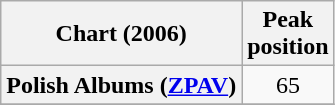<table class="wikitable sortable plainrowheaders" style="text-align:center;">
<tr>
<th>Chart (2006)</th>
<th>Peak<br>position</th>
</tr>
<tr>
<th scope="row">Polish Albums (<a href='#'>ZPAV</a>)</th>
<td style="text-align:center;">65</td>
</tr>
<tr>
</tr>
</table>
